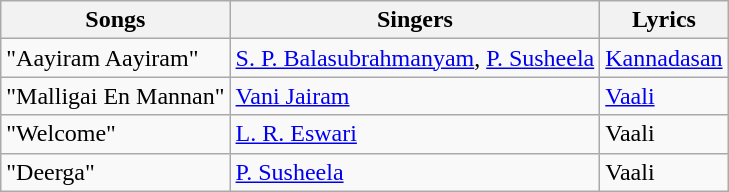<table class="wikitable">
<tr>
<th>Songs</th>
<th>Singers</th>
<th>Lyrics</th>
</tr>
<tr>
<td>"Aayiram Aayiram"</td>
<td><a href='#'>S. P. Balasubrahmanyam</a>, <a href='#'>P. Susheela</a></td>
<td><a href='#'>Kannadasan</a></td>
</tr>
<tr>
<td>"Malligai En Mannan"</td>
<td><a href='#'>Vani Jairam</a></td>
<td><a href='#'>Vaali</a></td>
</tr>
<tr>
<td>"Welcome"</td>
<td><a href='#'>L. R. Eswari</a></td>
<td>Vaali</td>
</tr>
<tr>
<td>"Deerga"</td>
<td><a href='#'>P. Susheela</a></td>
<td>Vaali</td>
</tr>
</table>
